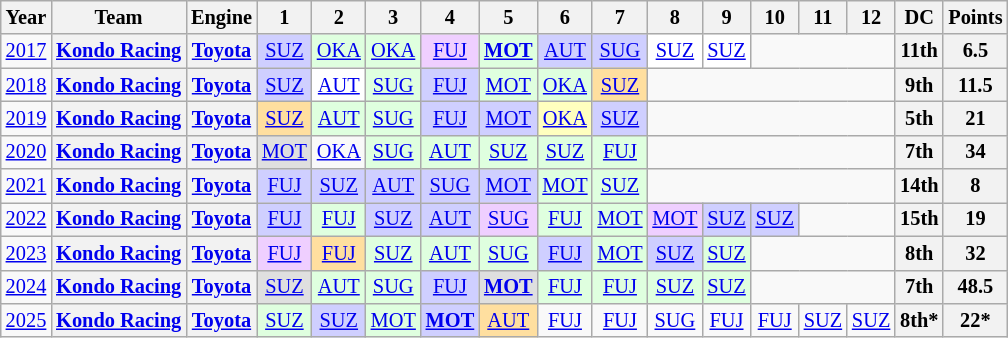<table class="wikitable" style="text-align:center; font-size:85%">
<tr>
<th>Year</th>
<th>Team</th>
<th>Engine</th>
<th>1</th>
<th>2</th>
<th>3</th>
<th>4</th>
<th>5</th>
<th>6</th>
<th>7</th>
<th>8</th>
<th>9</th>
<th>10</th>
<th>11</th>
<th>12</th>
<th>DC</th>
<th>Points</th>
</tr>
<tr>
<td><a href='#'>2017</a></td>
<th nowrap><a href='#'>Kondo Racing</a></th>
<th nowrap><a href='#'>Toyota</a></th>
<td style="background:#CFCFFF;"><a href='#'>SUZ</a><br></td>
<td style="background:#DFFFDF;"><a href='#'>OKA</a><br></td>
<td style="background:#DFFFDF;"><a href='#'>OKA</a><br></td>
<td style="background:#EFCFFF;"><a href='#'>FUJ</a><br></td>
<td style="background:#DFFFDF;"><strong><a href='#'>MOT</a></strong><br></td>
<td style="background:#CFCFFF;"><a href='#'>AUT</a><br></td>
<td style="background:#CFCFFF;"><a href='#'>SUG</a><br></td>
<td style="background:#FFFFFF;"><a href='#'>SUZ</a><br></td>
<td style="background:#FFFFFF;"><a href='#'>SUZ</a><br></td>
<td colspan=3></td>
<th>11th</th>
<th>6.5</th>
</tr>
<tr>
<td><a href='#'>2018</a></td>
<th nowrap><a href='#'>Kondo Racing</a></th>
<th nowrap><a href='#'>Toyota</a></th>
<td style="background:#CFCFFF;"><a href='#'>SUZ</a><br></td>
<td style="background:#FFFFFF;"><a href='#'>AUT</a><br></td>
<td style="background:#DFFFDF;"><a href='#'>SUG</a><br></td>
<td style="background:#CFCFFF;"><a href='#'>FUJ</a><br></td>
<td style="background:#DFFFDF;"><a href='#'>MOT</a><br></td>
<td style="background:#DFFFDF;"><a href='#'>OKA</a><br></td>
<td style="background:#FFDF9F;"><a href='#'>SUZ</a><br></td>
<td colspan=5></td>
<th>9th</th>
<th>11.5</th>
</tr>
<tr>
<td><a href='#'>2019</a></td>
<th nowrap><a href='#'>Kondo Racing</a></th>
<th nowrap><a href='#'>Toyota</a></th>
<td style="background:#FFDF9F;"><a href='#'>SUZ</a><br></td>
<td style="background:#DFFFDF;"><a href='#'>AUT</a><br></td>
<td style="background:#DFFFDF;"><a href='#'>SUG</a><br></td>
<td style="background:#CFCFFF;"><a href='#'>FUJ</a><br></td>
<td style="background:#CFCFFF;"><a href='#'>MOT</a><br></td>
<td style="background:#FFFFBF;"><a href='#'>OKA</a><br></td>
<td style="background:#CFCFFF;"><a href='#'>SUZ</a><br></td>
<td colspan=5></td>
<th>5th</th>
<th>21</th>
</tr>
<tr>
<td><a href='#'>2020</a></td>
<th nowrap><a href='#'>Kondo Racing</a></th>
<th nowrap><a href='#'>Toyota</a></th>
<td style="background:#DFDFDF;"><a href='#'>MOT</a><br></td>
<td><a href='#'>OKA</a></td>
<td style="background:#DFFFDF;"><a href='#'>SUG</a><br></td>
<td style="background:#DFFFDF;"><a href='#'>AUT</a><br></td>
<td style="background:#DFFFDF;"><a href='#'>SUZ</a><br></td>
<td style="background:#DFFFDF;"><a href='#'>SUZ</a><br></td>
<td style="background:#DFFFDF;"><a href='#'>FUJ</a><br></td>
<td colspan=5></td>
<th>7th</th>
<th>34</th>
</tr>
<tr>
<td><a href='#'>2021</a></td>
<th nowrap><a href='#'>Kondo Racing</a></th>
<th nowrap><a href='#'>Toyota</a></th>
<td style="background:#CFCFFF;"><a href='#'>FUJ</a><br></td>
<td style="background:#CFCFFF;"><a href='#'>SUZ</a><br></td>
<td style="background:#CFCFFF;"><a href='#'>AUT</a><br></td>
<td style="background:#CFCFFF;"><a href='#'>SUG</a><br></td>
<td style="background:#CFCFFF;"><a href='#'>MOT</a><br></td>
<td style="background:#DFFFDF;"><a href='#'>MOT</a><br></td>
<td style="background:#DFFFDF;"><a href='#'>SUZ</a><br></td>
<td colspan=5></td>
<th>14th</th>
<th>8</th>
</tr>
<tr>
<td><a href='#'>2022</a></td>
<th nowrap><a href='#'>Kondo Racing</a></th>
<th nowrap><a href='#'>Toyota</a></th>
<td style="background:#CFCFFF;"><a href='#'>FUJ</a><br></td>
<td style="background:#DFFFDF;"><a href='#'>FUJ</a><br></td>
<td style="background:#CFCFFF;"><a href='#'>SUZ</a><br></td>
<td style="background:#CFCFFF;"><a href='#'>AUT</a><br></td>
<td style="background:#EFCFFF;"><a href='#'>SUG</a><br></td>
<td style="background:#DFFFDF;"><a href='#'>FUJ</a><br></td>
<td style="background:#DFFFDF;"><a href='#'>MOT</a><br></td>
<td style="background:#EFCFFF;"><a href='#'>MOT</a><br></td>
<td style="background:#CFCFFF;"><a href='#'>SUZ</a><br></td>
<td style="background:#CFCFFF;"><a href='#'>SUZ</a><br></td>
<td colspan=2></td>
<th>15th</th>
<th>19</th>
</tr>
<tr>
<td><a href='#'>2023</a></td>
<th nowrap><a href='#'>Kondo Racing</a></th>
<th nowrap><a href='#'>Toyota</a></th>
<td style="background:#EFCFFF;"><a href='#'>FUJ</a><br></td>
<td style="background:#FFDF9F;"><a href='#'>FUJ</a><br></td>
<td style="background:#DFFFDF;"><a href='#'>SUZ</a><br></td>
<td style="background:#DFFFDF;"><a href='#'>AUT</a><br></td>
<td style="background:#DFFFDF;"><a href='#'>SUG</a><br></td>
<td style="background:#CFCFFF;"><a href='#'>FUJ</a><br></td>
<td style="background:#DFFFDF;"><a href='#'>MOT</a><br></td>
<td style="background:#CFCFFF;"><a href='#'>SUZ</a><br></td>
<td style="background:#DFFFDF;"><a href='#'>SUZ</a><br></td>
<td colspan=3></td>
<th>8th</th>
<th>32</th>
</tr>
<tr>
<td><a href='#'>2024</a></td>
<th nowrap><a href='#'>Kondo Racing</a></th>
<th nowrap><a href='#'>Toyota</a></th>
<td style="background:#DFDFDF;"><a href='#'>SUZ</a><br></td>
<td style="background:#DFFFDF;"><a href='#'>AUT</a><br></td>
<td style="background:#DFFFDF;"><a href='#'>SUG</a><br></td>
<td style="background:#CFCFFF;"><a href='#'>FUJ</a><br></td>
<td style="background:#DFDFDF;"><strong><a href='#'>MOT</a></strong><br></td>
<td style="background:#DFFFDF;"><a href='#'>FUJ</a><br></td>
<td style="background:#DFFFDF;"><a href='#'>FUJ</a><br></td>
<td style="background:#DFFFDF;"><a href='#'>SUZ</a><br></td>
<td style="background:#DFFFDF;"><a href='#'>SUZ</a><br></td>
<td colspan=3></td>
<th>7th</th>
<th>48.5</th>
</tr>
<tr>
<td><a href='#'>2025</a></td>
<th nowrap><a href='#'>Kondo Racing</a></th>
<th nowrap><a href='#'>Toyota</a></th>
<td style="background:#DFFFDF;"><a href='#'>SUZ</a><br></td>
<td style="background:#CFCFFF;"><a href='#'>SUZ</a><br></td>
<td style="background:#DFFFDF;"><a href='#'>MOT</a><br></td>
<td style="background:#CFCFFF;"><strong><a href='#'>MOT</a></strong><br></td>
<td style="background:#FFDF9F;"><a href='#'>AUT</a><br></td>
<td style="background:#;"><a href='#'>FUJ</a><br></td>
<td style="background:#;"><a href='#'>FUJ</a><br></td>
<td style="background:#;"><a href='#'>SUG</a><br></td>
<td style="background:#;"><a href='#'>FUJ</a><br></td>
<td style="background:#;"><a href='#'>FUJ</a><br></td>
<td style="background:#;"><a href='#'>SUZ</a><br></td>
<td style="background:#;"><a href='#'>SUZ</a><br></td>
<th>8th*</th>
<th>22*</th>
</tr>
</table>
